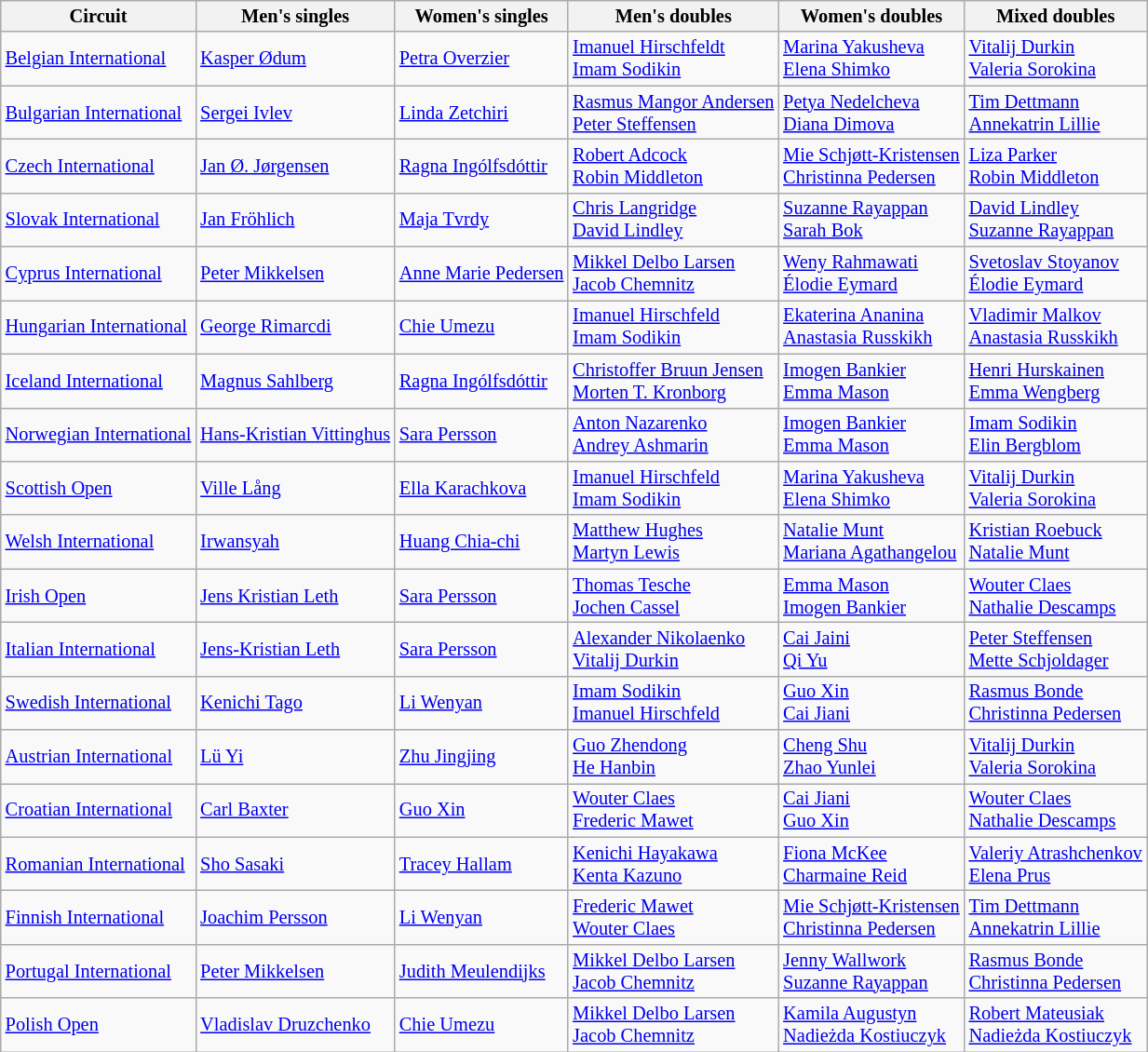<table class=wikitable style="font-size:85%">
<tr>
<th>Circuit</th>
<th>Men's singles</th>
<th>Women's singles</th>
<th>Men's doubles</th>
<th>Women's doubles</th>
<th>Mixed doubles</th>
</tr>
<tr>
<td><a href='#'>Belgian International</a></td>
<td> <a href='#'>Kasper Ødum</a></td>
<td> <a href='#'>Petra Overzier</a></td>
<td> <a href='#'>Imanuel Hirschfeldt</a><br> <a href='#'>Imam Sodikin</a></td>
<td> <a href='#'>Marina Yakusheva</a><br> <a href='#'>Elena Shimko</a></td>
<td> <a href='#'>Vitalij Durkin</a><br> <a href='#'>Valeria Sorokina</a></td>
</tr>
<tr>
<td><a href='#'>Bulgarian International</a></td>
<td> <a href='#'>Sergei Ivlev</a></td>
<td> <a href='#'>Linda Zetchiri</a></td>
<td> <a href='#'>Rasmus Mangor Andersen</a><br> <a href='#'>Peter Steffensen</a></td>
<td> <a href='#'>Petya Nedelcheva</a><br> <a href='#'>Diana Dimova</a></td>
<td> <a href='#'>Tim Dettmann</a><br> <a href='#'>Annekatrin Lillie</a></td>
</tr>
<tr>
<td><a href='#'>Czech International</a></td>
<td> <a href='#'>Jan Ø. Jørgensen</a></td>
<td> <a href='#'>Ragna Ingólfsdóttir</a></td>
<td> <a href='#'>Robert Adcock</a><br> <a href='#'>Robin Middleton</a></td>
<td> <a href='#'>Mie Schjøtt-Kristensen</a><br> <a href='#'>Christinna Pedersen</a></td>
<td> <a href='#'>Liza Parker</a><br> <a href='#'>Robin Middleton</a></td>
</tr>
<tr>
<td><a href='#'>Slovak International</a></td>
<td> <a href='#'>Jan Fröhlich</a></td>
<td> <a href='#'>Maja Tvrdy</a></td>
<td> <a href='#'>Chris Langridge</a><br> <a href='#'>David Lindley</a></td>
<td> <a href='#'>Suzanne Rayappan</a><br> <a href='#'>Sarah Bok</a></td>
<td> <a href='#'>David Lindley</a><br> <a href='#'>Suzanne Rayappan</a></td>
</tr>
<tr>
<td><a href='#'>Cyprus International</a></td>
<td> <a href='#'>Peter Mikkelsen</a></td>
<td> <a href='#'>Anne Marie Pedersen</a></td>
<td> <a href='#'>Mikkel Delbo Larsen</a><br> <a href='#'>Jacob Chemnitz</a></td>
<td> <a href='#'>Weny Rahmawati</a><br> <a href='#'>Élodie Eymard</a></td>
<td> <a href='#'>Svetoslav Stoyanov</a><br> <a href='#'>Élodie Eymard</a></td>
</tr>
<tr>
<td><a href='#'>Hungarian International</a></td>
<td> <a href='#'>George Rimarcdi</a></td>
<td> <a href='#'>Chie Umezu</a></td>
<td> <a href='#'>Imanuel Hirschfeld</a><br> <a href='#'>Imam Sodikin</a></td>
<td> <a href='#'>Ekaterina Ananina</a><br> <a href='#'>Anastasia Russkikh</a></td>
<td> <a href='#'>Vladimir Malkov</a><br> <a href='#'>Anastasia Russkikh</a></td>
</tr>
<tr>
<td><a href='#'>Iceland International</a></td>
<td> <a href='#'>Magnus Sahlberg</a></td>
<td> <a href='#'>Ragna Ingólfsdóttir</a></td>
<td> <a href='#'>Christoffer Bruun Jensen</a><br> <a href='#'>Morten T. Kronborg</a></td>
<td> <a href='#'>Imogen Bankier</a><br> <a href='#'>Emma Mason</a></td>
<td> <a href='#'>Henri Hurskainen</a><br> <a href='#'>Emma Wengberg</a></td>
</tr>
<tr>
<td><a href='#'>Norwegian International</a></td>
<td> <a href='#'>Hans-Kristian Vittinghus</a></td>
<td> <a href='#'>Sara Persson</a></td>
<td> <a href='#'>Anton Nazarenko</a><br> <a href='#'>Andrey Ashmarin</a></td>
<td> <a href='#'>Imogen Bankier</a><br> <a href='#'>Emma Mason</a></td>
<td> <a href='#'>Imam Sodikin</a><br> <a href='#'>Elin Bergblom</a></td>
</tr>
<tr>
<td><a href='#'>Scottish Open</a></td>
<td> <a href='#'>Ville Lång</a></td>
<td> <a href='#'>Ella Karachkova</a></td>
<td> <a href='#'>Imanuel Hirschfeld</a><br> <a href='#'>Imam Sodikin</a></td>
<td> <a href='#'>Marina Yakusheva</a><br> <a href='#'>Elena Shimko</a></td>
<td> <a href='#'>Vitalij Durkin</a><br> <a href='#'>Valeria Sorokina</a></td>
</tr>
<tr>
<td><a href='#'>Welsh International</a></td>
<td> <a href='#'>Irwansyah</a></td>
<td> <a href='#'>Huang Chia-chi</a></td>
<td> <a href='#'>Matthew Hughes</a><br> <a href='#'>Martyn Lewis</a></td>
<td> <a href='#'>Natalie Munt</a><br> <a href='#'>Mariana Agathangelou</a></td>
<td> <a href='#'>Kristian Roebuck</a><br> <a href='#'>Natalie Munt</a></td>
</tr>
<tr>
<td><a href='#'>Irish Open</a></td>
<td> <a href='#'>Jens Kristian Leth</a></td>
<td> <a href='#'>Sara Persson</a></td>
<td> <a href='#'>Thomas Tesche</a> <br>  <a href='#'>Jochen Cassel</a></td>
<td> <a href='#'>Emma Mason</a> <br>  <a href='#'>Imogen Bankier</a></td>
<td> <a href='#'>Wouter Claes</a> <br>  <a href='#'>Nathalie Descamps</a></td>
</tr>
<tr>
<td><a href='#'>Italian International</a></td>
<td> <a href='#'>Jens-Kristian Leth</a></td>
<td> <a href='#'>Sara Persson</a></td>
<td> <a href='#'>Alexander Nikolaenko</a><br> <a href='#'>Vitalij Durkin</a></td>
<td> <a href='#'>Cai Jaini</a><br> <a href='#'>Qi Yu</a></td>
<td> <a href='#'>Peter Steffensen</a><br> <a href='#'>Mette Schjoldager</a></td>
</tr>
<tr>
<td><a href='#'>Swedish International</a></td>
<td> <a href='#'>Kenichi Tago</a></td>
<td> <a href='#'>Li Wenyan</a></td>
<td> <a href='#'>Imam Sodikin</a><br> <a href='#'>Imanuel Hirschfeld</a></td>
<td> <a href='#'>Guo Xin</a><br> <a href='#'>Cai Jiani</a></td>
<td> <a href='#'>Rasmus Bonde</a><br> <a href='#'>Christinna Pedersen</a></td>
</tr>
<tr>
<td><a href='#'>Austrian International</a></td>
<td> <a href='#'>Lü Yi</a></td>
<td> <a href='#'>Zhu Jingjing</a></td>
<td> <a href='#'>Guo Zhendong</a><br> <a href='#'>He Hanbin</a></td>
<td> <a href='#'>Cheng Shu</a><br> <a href='#'>Zhao Yunlei</a></td>
<td> <a href='#'>Vitalij Durkin</a><br> <a href='#'>Valeria Sorokina</a></td>
</tr>
<tr>
<td><a href='#'>Croatian International</a></td>
<td> <a href='#'>Carl Baxter</a></td>
<td> <a href='#'>Guo Xin</a></td>
<td> <a href='#'>Wouter Claes</a><br> <a href='#'>Frederic Mawet</a></td>
<td> <a href='#'>Cai Jiani</a><br> <a href='#'>Guo Xin</a></td>
<td> <a href='#'>Wouter Claes</a><br> <a href='#'>Nathalie Descamps</a></td>
</tr>
<tr>
<td><a href='#'>Romanian International</a></td>
<td> <a href='#'>Sho Sasaki</a></td>
<td> <a href='#'>Tracey Hallam</a></td>
<td> <a href='#'>Kenichi Hayakawa</a><br> <a href='#'>Kenta Kazuno</a></td>
<td> <a href='#'>Fiona McKee</a><br> <a href='#'>Charmaine Reid</a></td>
<td> <a href='#'>Valeriy Atrashchenkov</a><br> <a href='#'>Elena Prus</a></td>
</tr>
<tr>
<td><a href='#'>Finnish International</a></td>
<td> <a href='#'>Joachim Persson</a></td>
<td> <a href='#'>Li Wenyan</a></td>
<td> <a href='#'>Frederic Mawet</a><br> <a href='#'>Wouter Claes</a></td>
<td> <a href='#'>Mie Schjøtt-Kristensen</a><br> <a href='#'>Christinna Pedersen</a></td>
<td> <a href='#'>Tim Dettmann</a><br> <a href='#'>Annekatrin Lillie</a></td>
</tr>
<tr>
<td><a href='#'>Portugal International</a></td>
<td> <a href='#'>Peter Mikkelsen</a></td>
<td> <a href='#'>Judith Meulendijks</a></td>
<td> <a href='#'>Mikkel Delbo Larsen</a><br> <a href='#'>Jacob Chemnitz</a></td>
<td> <a href='#'>Jenny Wallwork</a><br> <a href='#'>Suzanne Rayappan</a></td>
<td> <a href='#'>Rasmus Bonde</a><br> <a href='#'>Christinna Pedersen</a></td>
</tr>
<tr>
<td><a href='#'>Polish Open</a></td>
<td> <a href='#'>Vladislav Druzchenko</a></td>
<td> <a href='#'>Chie Umezu</a></td>
<td> <a href='#'>Mikkel Delbo Larsen</a> <br>  <a href='#'>Jacob Chemnitz</a></td>
<td> <a href='#'>Kamila Augustyn</a> <br>  <a href='#'>Nadieżda Kostiuczyk</a></td>
<td> <a href='#'>Robert Mateusiak</a> <br>  <a href='#'>Nadieżda Kostiuczyk</a></td>
</tr>
</table>
